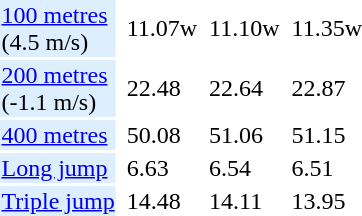<table>
<tr>
<td bgcolor = DDEEFF><a href='#'>100 metres</a> <br> (4.5 m/s)</td>
<td></td>
<td>11.07w</td>
<td></td>
<td>11.10w</td>
<td></td>
<td>11.35w</td>
</tr>
<tr>
<td bgcolor = DDEEFF><a href='#'>200 metres</a> <br> (-1.1 m/s)</td>
<td></td>
<td>22.48</td>
<td></td>
<td>22.64</td>
<td></td>
<td>22.87</td>
</tr>
<tr>
<td bgcolor = DDEEFF><a href='#'>400 metres</a></td>
<td></td>
<td>50.08</td>
<td></td>
<td>51.06</td>
<td></td>
<td>51.15</td>
</tr>
<tr>
<td bgcolor = DDEEFF><a href='#'>Long jump</a></td>
<td></td>
<td>6.63</td>
<td></td>
<td>6.54</td>
<td></td>
<td>6.51</td>
</tr>
<tr>
<td bgcolor = DDEEFF><a href='#'>Triple jump</a></td>
<td></td>
<td>14.48</td>
<td></td>
<td>14.11</td>
<td></td>
<td>13.95</td>
</tr>
</table>
